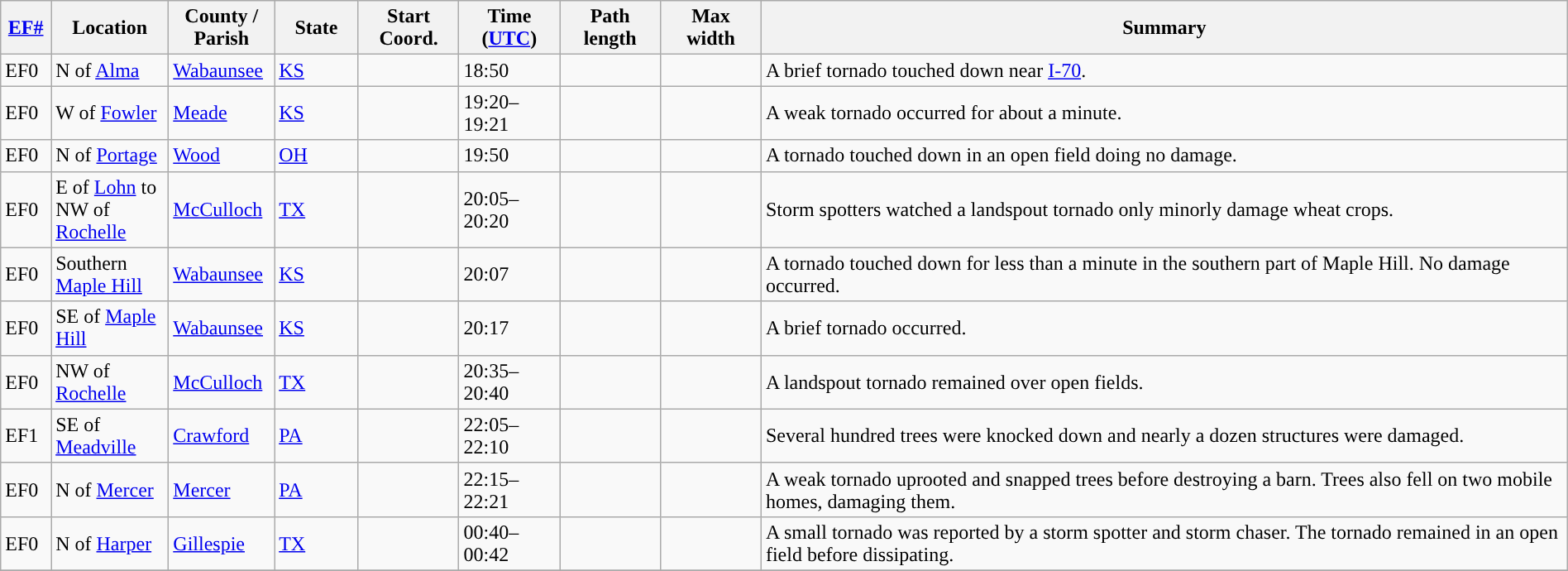<table class="wikitable sortable" style="width:100%;">
<tr>
<th scope="col"  style="width:3%; text-align:center;"><a href='#'>EF#</a></th>
<th scope="col"  style="width:7%; text-align:center;" class="unsortable">Location</th>
<th scope="col"  style="width:6%; text-align:center;" class="unsortable">County / Parish</th>
<th scope="col"  style="width:5%; text-align:center;">State</th>
<th scope="col"  style="width:6%; text-align:center;">Start Coord.</th>
<th scope="col"  style="width:6%; text-align:center;">Time (<a href='#'>UTC</a>)</th>
<th scope="col"  style="width:6%; text-align:center;">Path length</th>
<th scope="col"  style="width:6%; text-align:center;">Max width</th>
<th scope="col" class="unsortable" style="width:48%; text-align:center;">Summary</th>
</tr>
<tr>
<td>EF0</td>
<td>N of <a href='#'>Alma</a></td>
<td><a href='#'>Wabaunsee</a></td>
<td><a href='#'>KS</a></td>
<td></td>
<td>18:50</td>
<td></td>
<td></td>
<td>A brief tornado touched down near <a href='#'>I-70</a>.</td>
</tr>
<tr>
<td>EF0</td>
<td>W of <a href='#'>Fowler</a></td>
<td><a href='#'>Meade</a></td>
<td><a href='#'>KS</a></td>
<td></td>
<td>19:20–19:21</td>
<td></td>
<td></td>
<td>A weak tornado occurred for about a minute.</td>
</tr>
<tr>
<td>EF0</td>
<td>N of <a href='#'>Portage</a></td>
<td><a href='#'>Wood</a></td>
<td><a href='#'>OH</a></td>
<td></td>
<td>19:50</td>
<td></td>
<td></td>
<td>A tornado touched down in an open field doing no damage.</td>
</tr>
<tr>
<td>EF0</td>
<td>E of <a href='#'>Lohn</a> to NW of <a href='#'>Rochelle</a></td>
<td><a href='#'>McCulloch</a></td>
<td><a href='#'>TX</a></td>
<td></td>
<td>20:05–20:20</td>
<td></td>
<td></td>
<td>Storm spotters watched a landspout tornado only minorly damage wheat crops.</td>
</tr>
<tr>
<td>EF0</td>
<td>Southern <a href='#'>Maple Hill</a></td>
<td><a href='#'>Wabaunsee</a></td>
<td><a href='#'>KS</a></td>
<td></td>
<td>20:07</td>
<td></td>
<td></td>
<td>A tornado touched down for less than a minute in the southern part of Maple Hill. No damage occurred.</td>
</tr>
<tr>
<td>EF0</td>
<td>SE of <a href='#'>Maple Hill</a></td>
<td><a href='#'>Wabaunsee</a></td>
<td><a href='#'>KS</a></td>
<td></td>
<td>20:17</td>
<td></td>
<td></td>
<td>A brief tornado occurred.</td>
</tr>
<tr>
<td>EF0</td>
<td>NW of <a href='#'>Rochelle</a></td>
<td><a href='#'>McCulloch</a></td>
<td><a href='#'>TX</a></td>
<td></td>
<td>20:35–20:40</td>
<td></td>
<td></td>
<td>A landspout tornado remained over open fields.</td>
</tr>
<tr>
<td>EF1</td>
<td>SE of <a href='#'>Meadville</a></td>
<td><a href='#'>Crawford</a></td>
<td><a href='#'>PA</a></td>
<td></td>
<td>22:05–22:10</td>
<td></td>
<td></td>
<td>Several hundred trees were knocked down and nearly a dozen structures were damaged.</td>
</tr>
<tr>
<td>EF0</td>
<td>N of <a href='#'>Mercer</a></td>
<td><a href='#'>Mercer</a></td>
<td><a href='#'>PA</a></td>
<td></td>
<td>22:15–22:21</td>
<td></td>
<td></td>
<td>A weak tornado uprooted and snapped trees before destroying a barn. Trees also fell on two mobile homes, damaging them.</td>
</tr>
<tr>
<td>EF0</td>
<td>N of <a href='#'>Harper</a></td>
<td><a href='#'>Gillespie</a></td>
<td><a href='#'>TX</a></td>
<td></td>
<td>00:40–00:42</td>
<td></td>
<td></td>
<td>A small tornado was reported by a storm spotter and storm chaser. The tornado remained in an open field before dissipating.</td>
</tr>
<tr>
</tr>
</table>
